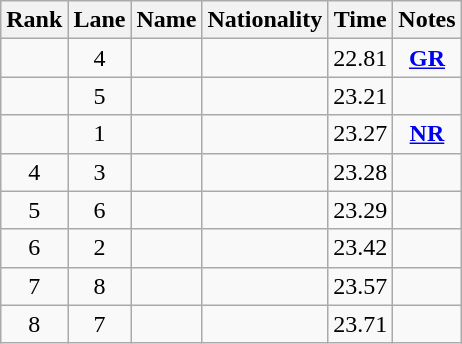<table class="wikitable sortable" style="text-align:center">
<tr>
<th>Rank</th>
<th>Lane</th>
<th>Name</th>
<th>Nationality</th>
<th>Time</th>
<th>Notes</th>
</tr>
<tr>
<td></td>
<td>4</td>
<td align=left></td>
<td align=left></td>
<td>22.81</td>
<td><strong><a href='#'>GR</a></strong></td>
</tr>
<tr>
<td></td>
<td>5</td>
<td align=left></td>
<td align=left></td>
<td>23.21</td>
<td></td>
</tr>
<tr>
<td></td>
<td>1</td>
<td align="left"></td>
<td align=left></td>
<td>23.27</td>
<td><strong><a href='#'>NR</a></strong></td>
</tr>
<tr>
<td>4</td>
<td>3</td>
<td align="left"></td>
<td align=left></td>
<td>23.28</td>
<td></td>
</tr>
<tr>
<td>5</td>
<td>6</td>
<td align="left"></td>
<td align=left></td>
<td>23.29</td>
<td></td>
</tr>
<tr>
<td>6</td>
<td>2</td>
<td align="left"></td>
<td align=left></td>
<td>23.42</td>
<td></td>
</tr>
<tr>
<td>7</td>
<td>8</td>
<td align="left"></td>
<td align=left></td>
<td>23.57</td>
<td></td>
</tr>
<tr>
<td>8</td>
<td>7</td>
<td align="left"></td>
<td align=left></td>
<td>23.71</td>
<td></td>
</tr>
</table>
